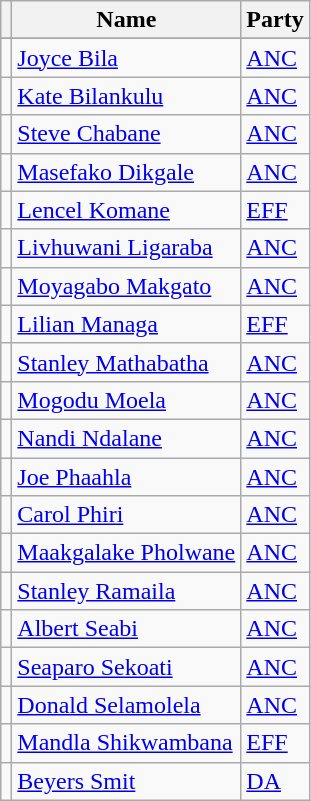<table class="wikitable sortable">
<tr>
<th class="unsortable"></th>
<th>Name</th>
<th>Party</th>
</tr>
<tr>
</tr>
<tr>
<td></td>
<td data-sort-value="Bila, Joyce"><a href='#'>Joyce Bila</a></td>
<td><a href='#'>ANC</a></td>
</tr>
<tr>
<td></td>
<td data-sort-value="Bilankulu, Kate"><a href='#'>Kate Bilankulu</a></td>
<td><a href='#'>ANC</a></td>
</tr>
<tr>
<td></td>
<td data-sort-value="Chabane, Steve"><a href='#'>Steve Chabane</a></td>
<td><a href='#'>ANC</a></td>
</tr>
<tr>
<td></td>
<td data-sort-value="Dikgale, Masefako"><a href='#'>Masefako Dikgale</a></td>
<td><a href='#'>ANC</a></td>
</tr>
<tr>
<td></td>
<td data-sort-value="Komane, Lencel"><a href='#'>Lencel Komane</a></td>
<td><a href='#'>EFF</a></td>
</tr>
<tr>
<td></td>
<td data-sort-value="Ligaraba, Livhuwani"><a href='#'>Livhuwani Ligaraba</a></td>
<td><a href='#'>ANC</a></td>
</tr>
<tr>
<td></td>
<td data-sort-value="Makgato, Moyagabo"><a href='#'>Moyagabo Makgato</a></td>
<td><a href='#'>ANC</a></td>
</tr>
<tr>
<td></td>
<td data-sort-value="Managa, Lilian"><a href='#'>Lilian Managa</a></td>
<td><a href='#'>EFF</a></td>
</tr>
<tr>
<td></td>
<td data-sort-value="Mathabatha, Stanley"><a href='#'>Stanley Mathabatha</a></td>
<td><a href='#'>ANC</a></td>
</tr>
<tr>
<td></td>
<td data-sort-value="Moela, Mogodu"><a href='#'>Mogodu Moela</a></td>
<td><a href='#'>ANC</a></td>
</tr>
<tr>
<td></td>
<td data-sort-value="Ndalane, Nandi"><a href='#'>Nandi Ndalane</a></td>
<td><a href='#'>ANC</a></td>
</tr>
<tr>
<td></td>
<td data-sort-value="Phaahla, Joe"><a href='#'>Joe Phaahla</a></td>
<td><a href='#'>ANC</a></td>
</tr>
<tr>
<td></td>
<td data-sort-value="Phiri, Carol"><a href='#'>Carol Phiri</a></td>
<td><a href='#'>ANC</a></td>
</tr>
<tr>
<td></td>
<td data-sort-value="Pholwane, Maakgalake"><a href='#'>Maakgalake Pholwane</a></td>
<td><a href='#'>ANC</a></td>
</tr>
<tr>
<td></td>
<td data-sort-value="Ramaila, Stanley"><a href='#'>Stanley Ramaila</a></td>
<td><a href='#'>ANC</a></td>
</tr>
<tr>
<td></td>
<td data-sort-value="Seabi, Albert"><a href='#'>Albert Seabi</a></td>
<td><a href='#'>ANC</a></td>
</tr>
<tr>
<td></td>
<td data-sort-value="Sekoati, Seaparo"><a href='#'>Seaparo Sekoati</a></td>
<td><a href='#'>ANC</a></td>
</tr>
<tr>
<td></td>
<td data-sort-value="Selamolela, Donald"><a href='#'>Donald Selamolela</a></td>
<td><a href='#'>ANC</a></td>
</tr>
<tr>
<td></td>
<td data-sort-value="Shikwambana, Mandla"><a href='#'>Mandla Shikwambana</a></td>
<td><a href='#'>EFF</a></td>
</tr>
<tr>
<td></td>
<td data-sort-value="Smit, Beyers"><a href='#'>Beyers Smit</a></td>
<td><a href='#'>DA</a></td>
</tr>
</table>
